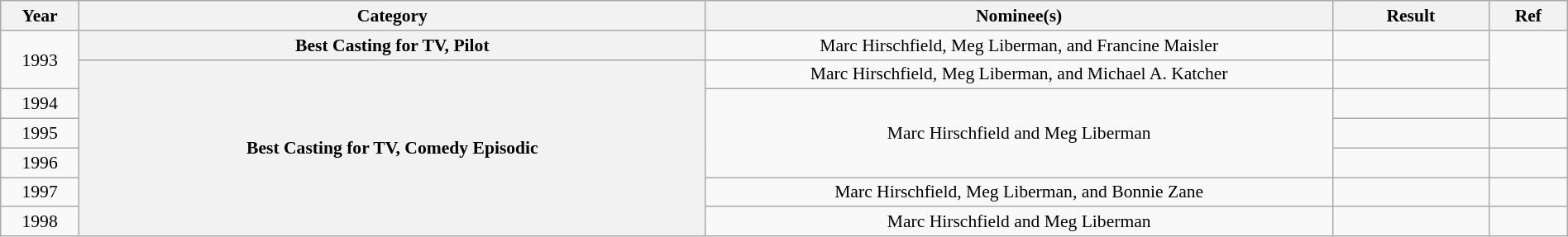<table class="wikitable plainrowheaders" style="font-size: 90%; text-align:center" width=100%>
<tr>
<th scope="col" width="5%">Year</th>
<th scope="col" width="40%">Category</th>
<th scope="col" width="40%">Nominee(s)</th>
<th scope="col" width="10%">Result</th>
<th scope="col" width="5%">Ref</th>
</tr>
<tr>
<td rowspan="2">1993</td>
<th scope="row" style="text-align:center">Best Casting for TV, Pilot</th>
<td>Marc Hirschfield, Meg Liberman, and Francine Maisler</td>
<td></td>
<td rowspan="2"></td>
</tr>
<tr>
<th scope="row" style="text-align:center" rowspan="6">Best Casting for TV, Comedy Episodic</th>
<td>Marc Hirschfield, Meg Liberman, and Michael A. Katcher</td>
<td></td>
</tr>
<tr>
<td>1994</td>
<td rowspan="3">Marc Hirschfield and Meg Liberman</td>
<td></td>
<td></td>
</tr>
<tr>
<td>1995</td>
<td></td>
<td></td>
</tr>
<tr>
<td>1996</td>
<td></td>
<td></td>
</tr>
<tr>
<td>1997</td>
<td>Marc Hirschfield, Meg Liberman, and Bonnie Zane</td>
<td></td>
<td></td>
</tr>
<tr>
<td>1998</td>
<td>Marc Hirschfield and Meg Liberman</td>
<td></td>
<td></td>
</tr>
</table>
